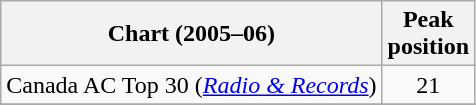<table class="wikitable">
<tr>
<th>Chart (2005–06)</th>
<th>Peak<br>position</th>
</tr>
<tr>
<td>Canada AC Top 30 (<em><a href='#'>Radio & Records</a></em>)</td>
<td style="text-align:center;">21</td>
</tr>
<tr>
</tr>
<tr>
</tr>
<tr>
</tr>
</table>
